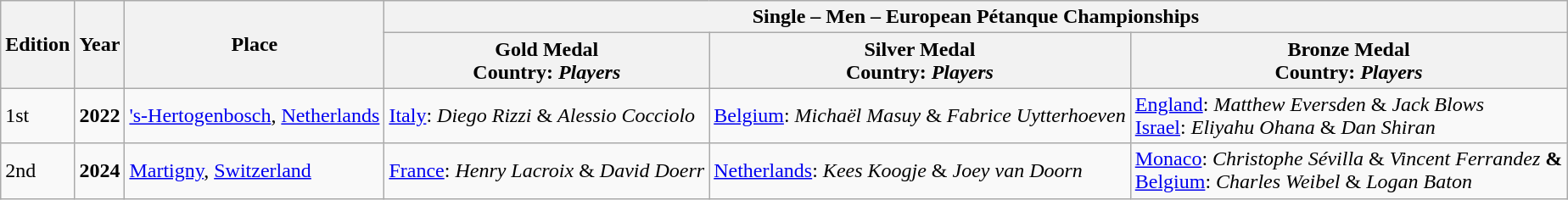<table class="wikitable">
<tr>
<th rowspan="2">Edition</th>
<th rowspan="2">Year</th>
<th rowspan="2">Place</th>
<th colspan="3">Single – Men – European Pétanque Championships</th>
</tr>
<tr>
<th> Gold Medal<br>Country: <em>Players</em></th>
<th> Silver Medal<br>Country: <em>Players</em></th>
<th> Bronze Medal<br>Country: <em>Players</em></th>
</tr>
<tr>
<td>1st</td>
<td><strong>2022</strong></td>
<td>  <a href='#'>'s-Hertogenbosch</a>, <a href='#'>Netherlands</a></td>
<td> <a href='#'>Italy</a>: <em>Diego Rizzi</em> & <em>Alessio Cocciolo</em></td>
<td> <a href='#'>Belgium</a>: <em>Michaël Masuy</em> & <em>Fabrice Uytterhoeven</em></td>
<td> <a href='#'>England</a>:  <em>Matthew Eversden</em> & <em>Jack Blows</em><br> <a href='#'>Israel</a>: <em>Eliyahu Ohana</em> & <em>Dan Shiran</em></td>
</tr>
<tr>
<td>2nd</td>
<td><strong>2024</strong></td>
<td>  <a href='#'>Martigny</a>, <a href='#'>Switzerland</a></td>
<td> <a href='#'>France</a>: <em>Henry Lacroix</em> & <em>David Doerr</em></td>
<td> <a href='#'>Netherlands</a>: <em>Kees Koogje</em> & <em>Joey van Doorn</em></td>
<td> <a href='#'>Monaco</a>: <em>Christophe Sévilla</em> & <em>Vincent Ferrandez</em> <strong>&</strong><br> <a href='#'>Belgium</a>: <em>Charles Weibel</em> & <em>Logan Baton</em></td>
</tr>
</table>
